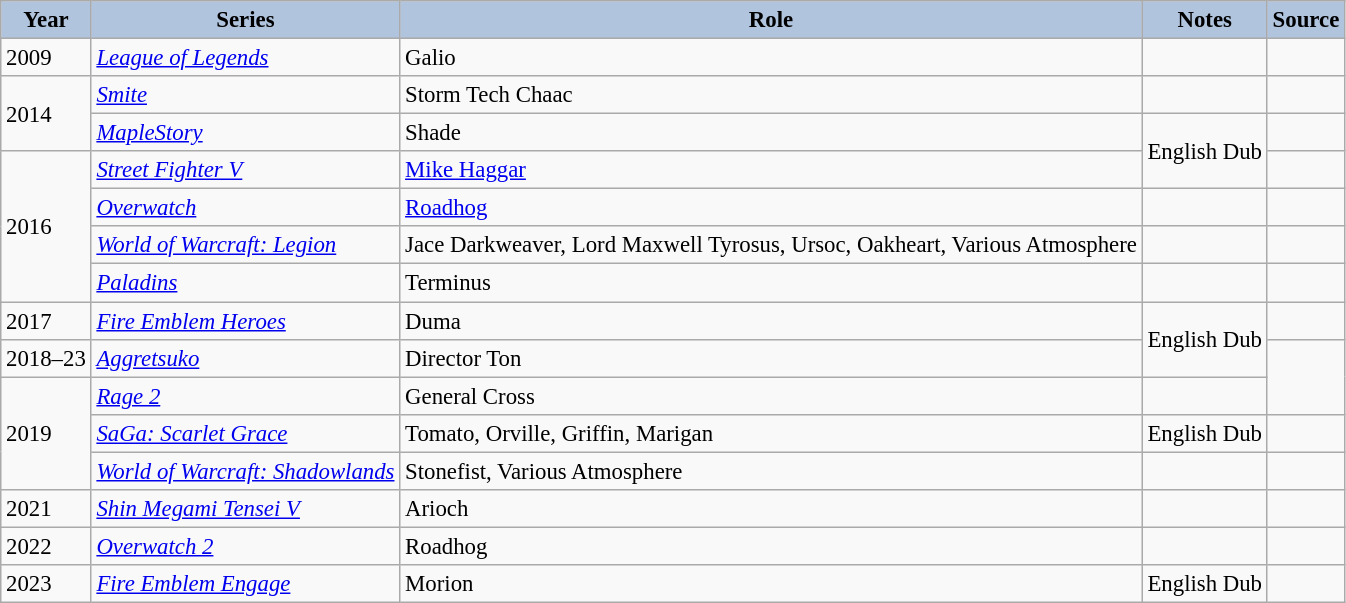<table class="wikitable sortable plainrowheaders" style="width=95%;  font-size: 95%;">
<tr>
<th style="background:#b0c4de;">Year</th>
<th style="background:#b0c4de;">Series</th>
<th style="background:#b0c4de;">Role</th>
<th style="background:#b0c4de;" class="unsortable">Notes</th>
<th style="background:#b0c4de;" class="unsortable">Source</th>
</tr>
<tr>
<td>2009</td>
<td><em><a href='#'>League of Legends</a></em></td>
<td>Galio</td>
<td></td>
<td></td>
</tr>
<tr>
<td rowspan="2">2014</td>
<td><em><a href='#'>Smite</a></em></td>
<td>Storm Tech Chaac</td>
<td></td>
<td></td>
</tr>
<tr>
<td><em><a href='#'>MapleStory</a></em></td>
<td>Shade</td>
<td rowspan="2">English Dub</td>
<td></td>
</tr>
<tr>
<td rowspan="4">2016</td>
<td><em><a href='#'>Street Fighter V</a></em></td>
<td><a href='#'>Mike Haggar</a></td>
<td></td>
</tr>
<tr>
<td><em><a href='#'>Overwatch</a></em></td>
<td><a href='#'>Roadhog</a></td>
<td></td>
<td></td>
</tr>
<tr>
<td><em><a href='#'>World of Warcraft: Legion</a></em></td>
<td>Jace Darkweaver, Lord Maxwell Tyrosus, Ursoc, Oakheart, Various Atmosphere</td>
<td></td>
<td></td>
</tr>
<tr>
<td><em><a href='#'>Paladins</a></em></td>
<td>Terminus</td>
<td></td>
<td></td>
</tr>
<tr>
<td>2017</td>
<td><em><a href='#'>Fire Emblem Heroes</a></em></td>
<td>Duma</td>
<td rowspan="2">English Dub</td>
<td></td>
</tr>
<tr>
<td>2018–23</td>
<td><em><a href='#'>Aggretsuko</a></em></td>
<td>Director Ton</td>
<td rowspan="2"></td>
</tr>
<tr>
<td rowspan="3">2019</td>
<td><em><a href='#'>Rage 2</a></em></td>
<td>General Cross</td>
<td></td>
</tr>
<tr>
<td><em><a href='#'>SaGa: Scarlet Grace</a></em></td>
<td>Tomato, Orville, Griffin, Marigan</td>
<td>English Dub</td>
<td></td>
</tr>
<tr>
<td><em><a href='#'>World of Warcraft: Shadowlands</a></em></td>
<td>Stonefist, Various Atmosphere</td>
<td></td>
<td></td>
</tr>
<tr>
<td>2021</td>
<td><em><a href='#'>Shin Megami Tensei V</a></em></td>
<td>Arioch</td>
<td></td>
<td></td>
</tr>
<tr>
<td>2022</td>
<td><em><a href='#'>Overwatch 2</a></em></td>
<td>Roadhog</td>
<td></td>
<td></td>
</tr>
<tr>
<td>2023</td>
<td><em><a href='#'>Fire Emblem Engage</a></em></td>
<td>Morion</td>
<td>English Dub</td>
<td></td>
</tr>
</table>
